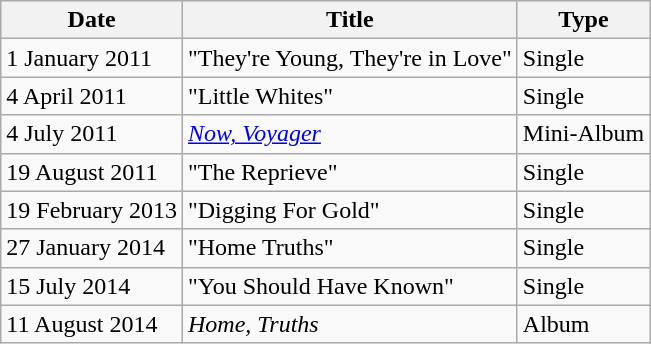<table class="wikitable" border="1">
<tr>
<th>Date</th>
<th>Title</th>
<th>Type</th>
</tr>
<tr>
<td>1 January 2011</td>
<td>"They're Young, They're in Love"</td>
<td>Single</td>
</tr>
<tr>
<td>4 April 2011</td>
<td>"Little Whites"</td>
<td>Single</td>
</tr>
<tr>
<td>4 July 2011</td>
<td><em><a href='#'>Now, Voyager</a></em></td>
<td>Mini-Album</td>
</tr>
<tr>
<td>19 August 2011</td>
<td>"The Reprieve"</td>
<td>Single</td>
</tr>
<tr>
<td>19 February 2013</td>
<td>"Digging For Gold"</td>
<td>Single</td>
</tr>
<tr>
<td>27 January 2014</td>
<td>"Home Truths"</td>
<td>Single</td>
</tr>
<tr>
<td>15 July 2014</td>
<td>"You Should Have Known"</td>
<td>Single</td>
</tr>
<tr>
<td>11 August 2014</td>
<td><em>Home, Truths</em></td>
<td>Album</td>
</tr>
</table>
